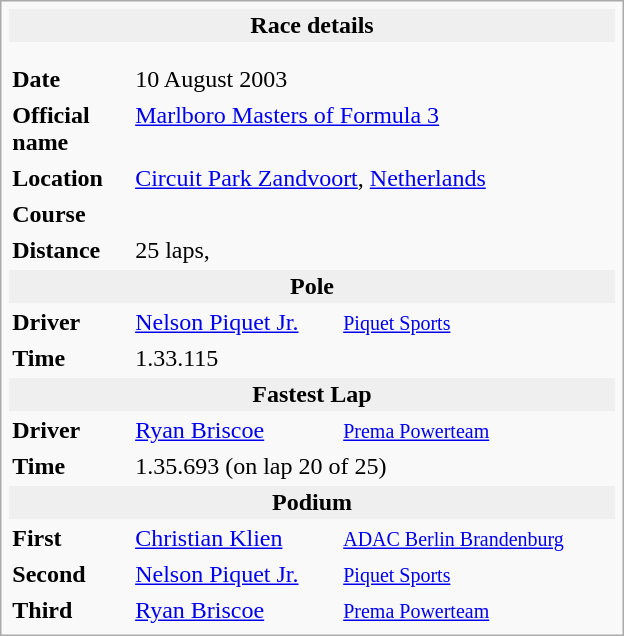<table class="infobox" align="right" cellpadding="2" style="float:right; width: 26em; ">
<tr>
<th colspan="3" style="background:#efefef;">Race details</th>
</tr>
<tr>
<td colspan="3" style="text-align:center;"></td>
</tr>
<tr>
<td colspan="3" style="text-align:center;"></td>
</tr>
<tr>
<td style="width: 20%;"><strong>Date</strong></td>
<td>10 August 2003</td>
</tr>
<tr>
<td><strong>Official name</strong></td>
<td colspan=2><a href='#'>Marlboro Masters of Formula 3</a></td>
</tr>
<tr>
<td><strong>Location</strong></td>
<td colspan=2><a href='#'>Circuit Park Zandvoort</a>, <a href='#'>Netherlands</a></td>
</tr>
<tr>
<td><strong>Course</strong></td>
<td colspan=2></td>
</tr>
<tr>
<td><strong>Distance</strong></td>
<td colspan=2>25 laps, </td>
</tr>
<tr>
<th colspan="3" style="background:#efefef;">Pole</th>
</tr>
<tr>
<td><strong>Driver</strong></td>
<td> <a href='#'>Nelson Piquet Jr.</a></td>
<td><small><a href='#'>Piquet Sports</a></small></td>
</tr>
<tr>
<td><strong>Time</strong></td>
<td colspan=2>1.33.115</td>
</tr>
<tr>
<th colspan="3" style="background:#efefef;">Fastest Lap</th>
</tr>
<tr>
<td><strong>Driver</strong></td>
<td> <a href='#'>Ryan Briscoe</a></td>
<td><small><a href='#'>Prema Powerteam</a></small></td>
</tr>
<tr>
<td><strong>Time</strong></td>
<td colspan=2>1.35.693 (on lap 20 of 25)</td>
</tr>
<tr>
<th colspan="3" style="background:#efefef;">Podium</th>
</tr>
<tr>
<td><strong>First</strong></td>
<td> <a href='#'>Christian Klien</a></td>
<td><small><a href='#'>ADAC Berlin Brandenburg</a></small></td>
</tr>
<tr>
<td><strong>Second</strong></td>
<td> <a href='#'>Nelson Piquet Jr.</a></td>
<td><small><a href='#'>Piquet Sports</a></small></td>
</tr>
<tr>
<td><strong>Third</strong></td>
<td> <a href='#'>Ryan Briscoe</a></td>
<td><small><a href='#'>Prema Powerteam</a></small></td>
</tr>
</table>
